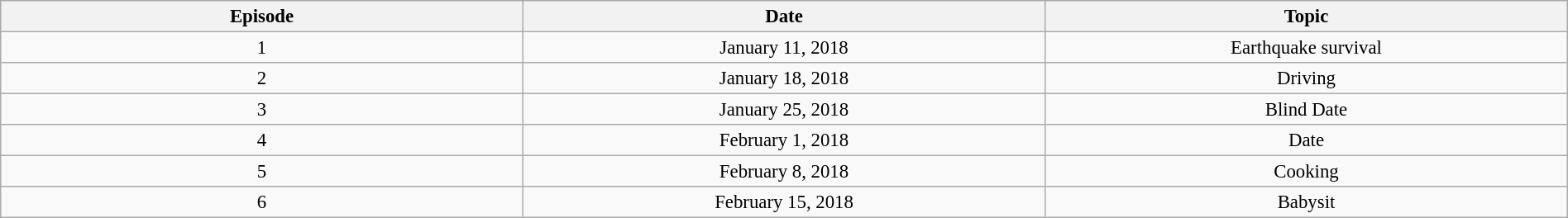<table class="wikitable" style="text-align:center;font-size:95%" width="100%">
<tr>
<th width=100>Episode</th>
<th width=100>Date</th>
<th width=100>Topic</th>
</tr>
<tr>
<td>1</td>
<td>January 11, 2018</td>
<td>Earthquake survival</td>
</tr>
<tr>
<td>2</td>
<td>January 18, 2018</td>
<td>Driving</td>
</tr>
<tr>
<td>3</td>
<td>January 25, 2018</td>
<td>Blind Date</td>
</tr>
<tr>
<td>4</td>
<td>February 1, 2018</td>
<td>Date</td>
</tr>
<tr>
<td>5</td>
<td>February 8, 2018</td>
<td>Cooking</td>
</tr>
<tr>
<td>6</td>
<td>February 15, 2018</td>
<td>Babysit</td>
</tr>
</table>
